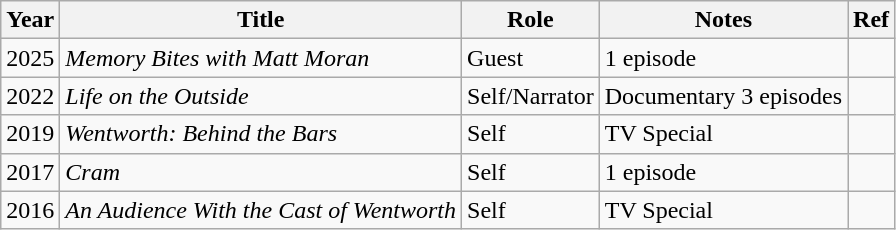<table class="wikitable">
<tr>
<th>Year</th>
<th>Title</th>
<th>Role</th>
<th>Notes</th>
<th>Ref</th>
</tr>
<tr>
<td>2025</td>
<td><em>Memory Bites with Matt Moran</em></td>
<td>Guest</td>
<td>1 episode</td>
<td></td>
</tr>
<tr>
<td>2022</td>
<td><em>Life on the Outside</em></td>
<td>Self/Narrator</td>
<td>Documentary 3 episodes</td>
<td></td>
</tr>
<tr>
<td>2019</td>
<td><em>Wentworth: Behind the Bars</em></td>
<td>Self</td>
<td>TV Special</td>
<td></td>
</tr>
<tr>
<td>2017</td>
<td><em>Cram</em></td>
<td>Self</td>
<td>1 episode</td>
<td></td>
</tr>
<tr>
<td>2016</td>
<td><em>An Audience With the Cast of Wentworth</em></td>
<td>Self</td>
<td>TV Special</td>
<td></td>
</tr>
</table>
